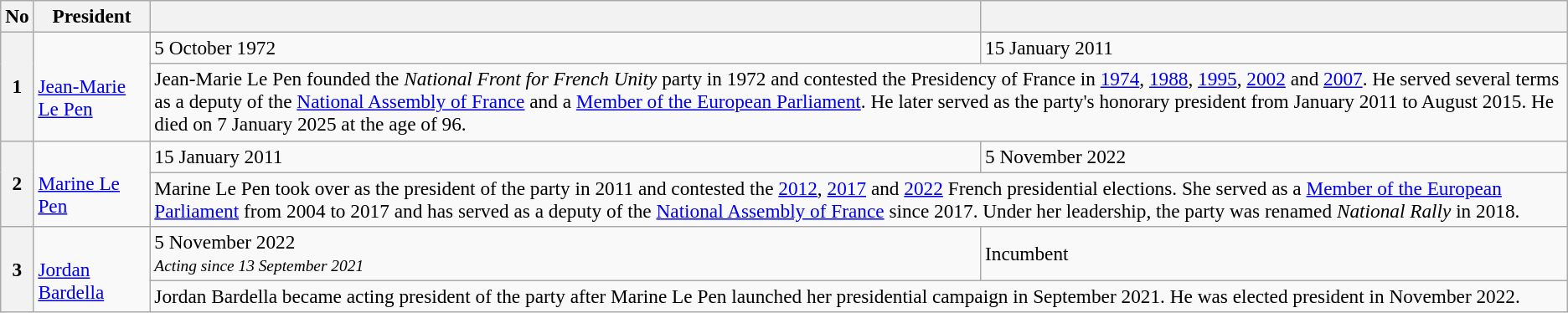<table class="wikitable" style="font-size:97%; text-align:left;">
<tr>
<th>No</th>
<th>President</th>
<th></th>
<th></th>
</tr>
<tr>
<th rowspan="2">1</th>
<td rowspan="2"><br><a href='#'>Jean-Marie Le Pen</a></td>
<td>5 October 1972</td>
<td>15 January 2011</td>
</tr>
<tr>
<td colspan="2">Jean-Marie Le Pen founded the <em>National Front for French Unity</em> party in 1972 and contested the Presidency of France in <a href='#'>1974</a>, <a href='#'>1988</a>, <a href='#'>1995</a>, <a href='#'>2002</a> and <a href='#'>2007</a>. He served several terms as a deputy of the <a href='#'>National Assembly of France</a> and a <a href='#'>Member of the European Parliament</a>. He later served as the party's honorary president from January 2011 to August 2015. He died on 7 January 2025 at the age of 96.</td>
</tr>
<tr>
<th rowspan="2">2</th>
<td rowspan="2"><br><a href='#'>Marine Le Pen</a></td>
<td>15 January 2011</td>
<td>5 November 2022</td>
</tr>
<tr>
<td colspan="2">Marine Le Pen took over as the president of the party in 2011 and contested the <a href='#'>2012</a>, <a href='#'>2017</a> and <a href='#'>2022</a> French presidential elections. She served as a <a href='#'>Member of the European Parliament</a> from 2004 to 2017 and has served as a deputy of the <a href='#'>National Assembly of France</a> since 2017. Under her leadership, the party was renamed <em>National Rally</em> in 2018.</td>
</tr>
<tr>
<th rowspan="2">3</th>
<td rowspan="2"><br><a href='#'>Jordan Bardella</a></td>
<td>5 November 2022<br><em><small>Acting since 13 September 2021</small></em></td>
<td>Incumbent</td>
</tr>
<tr>
<td colspan="2">Jordan Bardella became acting president of the party after Marine Le Pen launched her presidential campaign in September 2021. He was elected president in November 2022.</td>
</tr>
</table>
